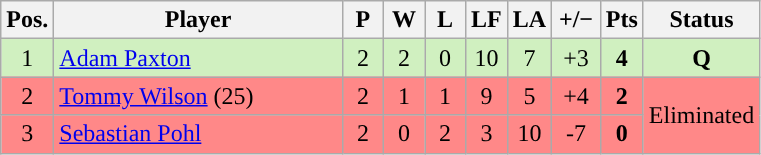<table class="wikitable" style="text-align:center; margin: 1em auto 1em auto, align:left">
<tr>
<th width=20>Pos.</th>
<th width=185>Player</th>
<th width=20>P</th>
<th width=20>W</th>
<th width=20>L</th>
<th width=20>LF</th>
<th width=20>LA</th>
<th width=25>+/−</th>
<th width=20>Pts</th>
<th width=70>Status</th>
</tr>
<tr style="background:#D0F0C0;">
<td>1</td>
<td align=left> <a href='#'>Adam Paxton</a></td>
<td>2</td>
<td>2</td>
<td>0</td>
<td>10</td>
<td>7</td>
<td>+3</td>
<td><strong>4</strong></td>
<td rowspan=1><strong>Q</strong></td>
</tr>
<tr style="background:#FF8888;">
<td>2</td>
<td align=left> <a href='#'>Tommy Wilson</a> (25)</td>
<td>2</td>
<td>1</td>
<td>1</td>
<td>9</td>
<td>5</td>
<td>+4</td>
<td><strong>2</strong></td>
<td rowspan=2>Eliminated</td>
</tr>
<tr style="background:#FF8888;">
<td>3</td>
<td align=left> <a href='#'>Sebastian Pohl</a></td>
<td>2</td>
<td>0</td>
<td>2</td>
<td>3</td>
<td>10</td>
<td>-7</td>
<td><strong>0</strong></td>
</tr>
</table>
